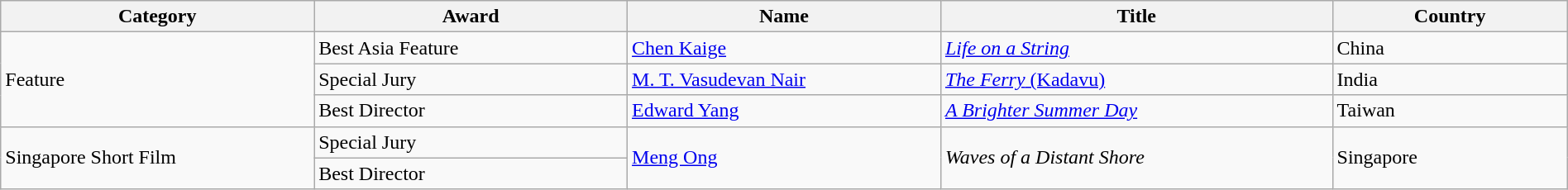<table class="wikitable" width="100%">
<tr>
<th width="20%" scope="col">Category</th>
<th width="20%" scope="col">Award</th>
<th width="20%" scope="col">Name</th>
<th width="25%" scope="col">Title</th>
<th width="15%" scope="col">Country</th>
</tr>
<tr>
<td rowspan="3">Feature</td>
<td>Best Asia Feature</td>
<td><a href='#'>Chen Kaige</a></td>
<td><em><a href='#'>Life on a String</a></em></td>
<td>China</td>
</tr>
<tr>
<td>Special Jury</td>
<td><a href='#'>M. T. Vasudevan Nair</a></td>
<td><a href='#'><em>The Ferry</em> (Kadavu)</a></td>
<td>India</td>
</tr>
<tr>
<td>Best Director</td>
<td><a href='#'>Edward Yang</a></td>
<td><em><a href='#'>A Brighter Summer Day</a></em></td>
<td>Taiwan</td>
</tr>
<tr>
<td rowspan="2">Singapore Short Film</td>
<td>Special Jury</td>
<td rowspan="2"><a href='#'>Meng Ong</a></td>
<td rowspan="2"><em>Waves of a Distant Shore</em></td>
<td rowspan="2">Singapore</td>
</tr>
<tr>
<td>Best Director</td>
</tr>
</table>
